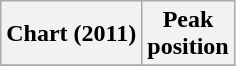<table class="wikitable plainrowheaders" style="text-align:center">
<tr>
<th scope="col">Chart (2011)</th>
<th scope="col">Peak<br>position</th>
</tr>
<tr>
</tr>
</table>
